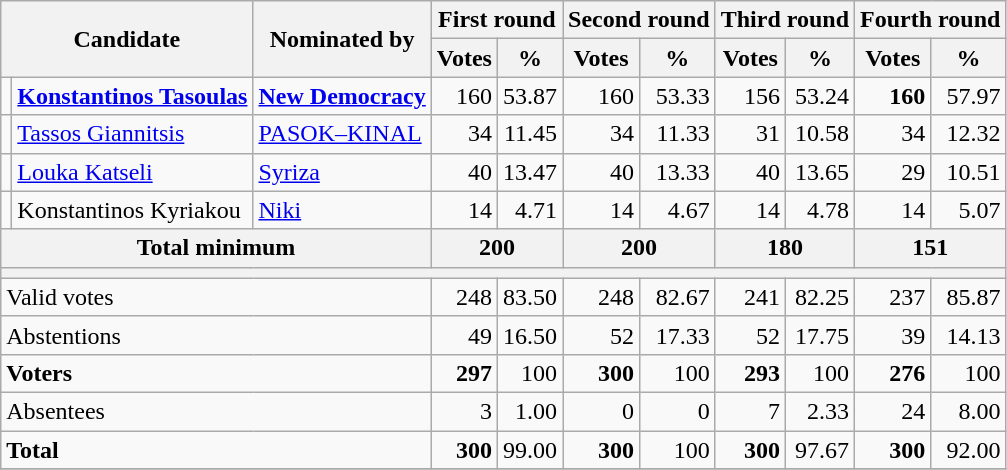<table class=wikitable style=text-align:right>
<tr>
<th colspan=2 rowspan=2>Candidate</th>
<th rowspan=2>Nominated by</th>
<th colspan=2>First round</th>
<th colspan=2>Second round</th>
<th colspan=2>Third round</th>
<th colspan="2">Fourth round</th>
</tr>
<tr>
<th>Votes</th>
<th>%</th>
<th>Votes</th>
<th>%</th>
<th>Votes</th>
<th>%</th>
<th>Votes</th>
<th>%</th>
</tr>
<tr>
<td bgcolor=></td>
<td style=text-align:left><strong><a href='#'>Konstantinos Tasoulas</a></strong></td>
<td style=text-align:left><strong><a href='#'>New Democracy</a></strong></td>
<td>160</td>
<td>53.87</td>
<td>160</td>
<td>53.33</td>
<td>156</td>
<td>53.24</td>
<td><strong>160</strong></td>
<td>57.97</td>
</tr>
<tr>
<td bgcolor=></td>
<td style=text-align:left><a href='#'>Tassos Giannitsis</a></td>
<td style=text-align:left><a href='#'>PASOK–KINAL</a></td>
<td>34</td>
<td>11.45</td>
<td>34</td>
<td>11.33</td>
<td>31</td>
<td>10.58</td>
<td>34</td>
<td>12.32</td>
</tr>
<tr>
<td bgcolor=></td>
<td style=text-align:left><a href='#'>Louka Katseli</a></td>
<td style=text-align:left><a href='#'>Syriza</a></td>
<td>40</td>
<td>13.47</td>
<td>40</td>
<td>13.33</td>
<td>40</td>
<td>13.65</td>
<td>29</td>
<td>10.51</td>
</tr>
<tr>
<td bgcolor=></td>
<td style=text-align:left>Konstantinos Kyriakou</td>
<td style=text-align:left><a href='#'>Niki</a></td>
<td>14</td>
<td>4.71</td>
<td>14</td>
<td>4.67</td>
<td>14</td>
<td>4.78</td>
<td>14</td>
<td>5.07</td>
</tr>
<tr>
<th colspan=3>Total minimum</th>
<th colspan=2>200</th>
<th colspan=2>200</th>
<th colspan=2>180</th>
<th colspan=2>151</th>
</tr>
<tr>
<th colspan="11"></th>
</tr>
<tr>
<td colspan=3 align=left>Valid votes</td>
<td>248</td>
<td>83.50</td>
<td>248</td>
<td>82.67</td>
<td>241</td>
<td>82.25</td>
<td>237</td>
<td>85.87</td>
</tr>
<tr>
<td colspan=3 align=left>Abstentions</td>
<td>49</td>
<td>16.50</td>
<td>52</td>
<td>17.33</td>
<td>52</td>
<td>17.75</td>
<td>39</td>
<td>14.13</td>
</tr>
<tr>
<td colspan=3 align=left><strong>Voters</strong></td>
<td><strong>297</strong></td>
<td>100</td>
<td><strong>300</strong></td>
<td>100</td>
<td><strong>293</strong></td>
<td>100</td>
<td><strong>276</strong></td>
<td>100</td>
</tr>
<tr>
<td colspan=3 align=left>Absentees</td>
<td>3</td>
<td>1.00</td>
<td>0</td>
<td>0</td>
<td>7</td>
<td>2.33</td>
<td>24</td>
<td>8.00</td>
</tr>
<tr>
<td colspan=3 align=left><strong>Total</strong></td>
<td><strong>300</strong></td>
<td>99.00</td>
<td><strong>300</strong></td>
<td>100</td>
<td><strong>300</strong></td>
<td>97.67</td>
<td><strong>300</strong></td>
<td>92.00</td>
</tr>
<tr>
</tr>
</table>
